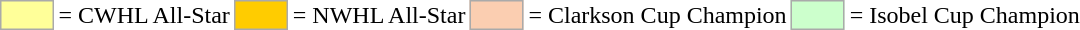<table>
<tr>
<td style="background-color:#FFFF99; border:1px solid #aaaaaa; width:2em;"></td>
<td>= CWHL All-Star</td>
<td style="background-color:#FFCC00; border:1px solid #aaaaaa; width:2em;"></td>
<td>= NWHL All-Star</td>
<td style="background-color:#FBCEB1; border:1px solid #aaaaaa; width:2em;"></td>
<td>= Clarkson Cup Champion</td>
<td style="background-color:#CCFFCC; border:1px solid #aaaaaa; width:2em;"></td>
<td>= Isobel Cup Champion</td>
</tr>
</table>
